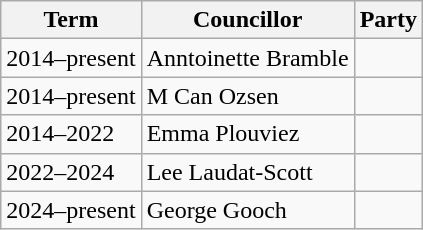<table class="wikitable">
<tr>
<th>Term</th>
<th>Councillor</th>
<th colspan=2>Party</th>
</tr>
<tr>
<td>2014–present</td>
<td>Anntoinette Bramble</td>
<td></td>
</tr>
<tr>
<td>2014–present</td>
<td>M Can Ozsen</td>
<td></td>
</tr>
<tr>
<td>2014–2022</td>
<td>Emma Plouviez</td>
<td></td>
</tr>
<tr>
<td>2022–2024</td>
<td>Lee Laudat-Scott</td>
<td></td>
</tr>
<tr>
<td>2024–present</td>
<td>George Gooch</td>
<td></td>
</tr>
</table>
